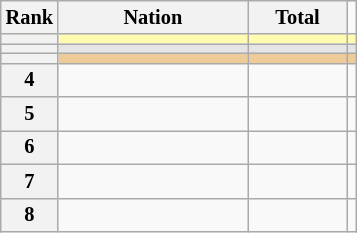<table class="wikitable sortable" style="text-align:center; font-size:85%">
<tr>
<th scope="col" style="width:20px;">Rank</th>
<th scope="col" style="width:120px;">Nation</th>
<th scope="col" style="width:60px;">Total</th>
</tr>
<tr bgcolor="fffcaf">
<th scope="row"></th>
<td align="left"></td>
<td></td>
<td></td>
</tr>
<tr bgcolor="e5e5e5">
<th scope="row"></th>
<td align="left"></td>
<td></td>
<td></td>
</tr>
<tr bgcolor="eecc99">
<th scope="row"></th>
<td align="left"></td>
<td></td>
<td></td>
</tr>
<tr>
<th scope="row">4</th>
<td align="left"></td>
<td></td>
<td></td>
</tr>
<tr>
<th scope="row">5</th>
<td align="left"></td>
<td></td>
<td></td>
</tr>
<tr>
<th scope="row">6</th>
<td align="left"></td>
<td></td>
<td></td>
</tr>
<tr>
<th scope="row">7</th>
<td align="left"></td>
<td></td>
<td></td>
</tr>
<tr>
<th scope="row">8</th>
<td align="left"></td>
<td></td>
<td></td>
</tr>
</table>
